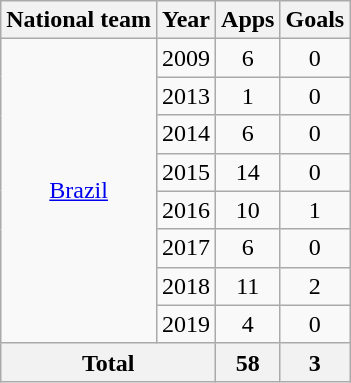<table class="wikitable" style="text-align:center">
<tr>
<th>National team</th>
<th>Year</th>
<th>Apps</th>
<th>Goals</th>
</tr>
<tr>
<td rowspan="8"><a href='#'>Brazil</a></td>
<td>2009</td>
<td>6</td>
<td>0</td>
</tr>
<tr>
<td>2013</td>
<td>1</td>
<td>0</td>
</tr>
<tr>
<td>2014</td>
<td>6</td>
<td>0</td>
</tr>
<tr>
<td>2015</td>
<td>14</td>
<td>0</td>
</tr>
<tr>
<td>2016</td>
<td>10</td>
<td>1</td>
</tr>
<tr>
<td>2017</td>
<td>6</td>
<td>0</td>
</tr>
<tr>
<td>2018</td>
<td>11</td>
<td>2</td>
</tr>
<tr>
<td>2019</td>
<td>4</td>
<td>0</td>
</tr>
<tr>
<th colspan="2">Total</th>
<th>58</th>
<th>3</th>
</tr>
</table>
